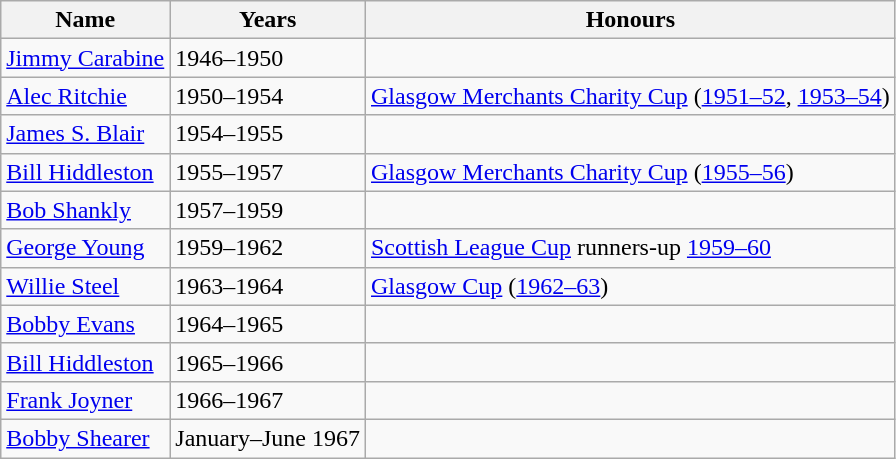<table class="wikitable">
<tr>
<th scope="col">Name</th>
<th scope="col">Years</th>
<th scope="col">Honours</th>
</tr>
<tr>
<td><a href='#'>Jimmy Carabine</a></td>
<td>1946–1950</td>
<td></td>
</tr>
<tr>
<td><a href='#'>Alec Ritchie</a></td>
<td>1950–1954</td>
<td><a href='#'>Glasgow Merchants Charity Cup</a> (<a href='#'>1951–52</a>, <a href='#'>1953–54</a>)</td>
</tr>
<tr>
<td><a href='#'>James S. Blair</a></td>
<td>1954–1955</td>
<td></td>
</tr>
<tr>
<td><a href='#'>Bill Hiddleston</a></td>
<td>1955–1957</td>
<td><a href='#'>Glasgow Merchants Charity Cup</a> (<a href='#'>1955–56</a>)</td>
</tr>
<tr>
<td><a href='#'>Bob Shankly</a></td>
<td>1957–1959</td>
<td></td>
</tr>
<tr>
<td><a href='#'>George Young</a></td>
<td>1959–1962</td>
<td><a href='#'>Scottish League Cup</a> runners-up <a href='#'>1959–60</a></td>
</tr>
<tr>
<td><a href='#'>Willie Steel</a></td>
<td>1963–1964</td>
<td><a href='#'>Glasgow Cup</a> (<a href='#'>1962–63</a>)</td>
</tr>
<tr>
<td><a href='#'>Bobby Evans</a></td>
<td>1964–1965</td>
<td></td>
</tr>
<tr>
<td><a href='#'>Bill Hiddleston</a></td>
<td>1965–1966</td>
<td></td>
</tr>
<tr>
<td><a href='#'>Frank Joyner</a></td>
<td>1966–1967</td>
<td></td>
</tr>
<tr>
<td><a href='#'>Bobby Shearer</a></td>
<td>January–June 1967</td>
<td></td>
</tr>
</table>
